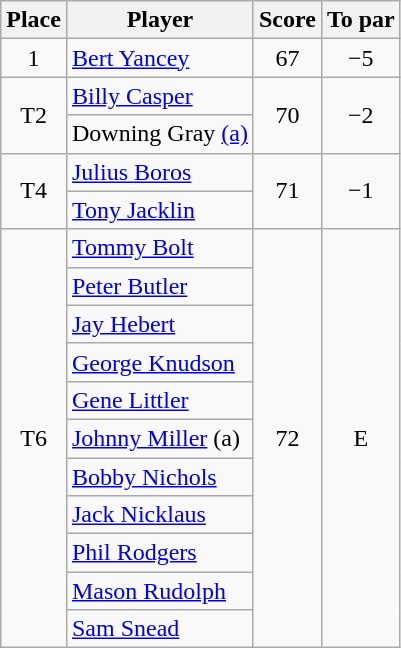<table class="wikitable">
<tr>
<th>Place</th>
<th>Player</th>
<th>Score</th>
<th>To par</th>
</tr>
<tr>
<td align="center">1</td>
<td> <a href='#'>Bert Yancey</a></td>
<td align="center">67</td>
<td align="center">−5</td>
</tr>
<tr>
<td rowspan="2" align="center">T2</td>
<td> <a href='#'>Billy Casper</a></td>
<td rowspan="2" align="center">70</td>
<td rowspan="2" align="center">−2</td>
</tr>
<tr>
<td> Downing Gray <a href='#'>(a)</a></td>
</tr>
<tr>
<td rowspan="2" align="center">T4</td>
<td> <a href='#'>Julius Boros</a></td>
<td rowspan="2" align="center">71</td>
<td rowspan="2" align="center">−1</td>
</tr>
<tr>
<td> <a href='#'>Tony Jacklin</a></td>
</tr>
<tr>
<td rowspan="11" align="center">T6</td>
<td> <a href='#'>Tommy Bolt</a></td>
<td rowspan="11" align="center">72</td>
<td rowspan="11" align="center">E</td>
</tr>
<tr>
<td> <a href='#'>Peter Butler</a></td>
</tr>
<tr>
<td> <a href='#'>Jay Hebert</a></td>
</tr>
<tr>
<td> <a href='#'>George Knudson</a></td>
</tr>
<tr>
<td> <a href='#'>Gene Littler</a></td>
</tr>
<tr>
<td> <a href='#'>Johnny Miller</a> (a)</td>
</tr>
<tr>
<td> <a href='#'>Bobby Nichols</a></td>
</tr>
<tr>
<td> <a href='#'>Jack Nicklaus</a></td>
</tr>
<tr>
<td> <a href='#'>Phil Rodgers</a></td>
</tr>
<tr>
<td> <a href='#'>Mason Rudolph</a></td>
</tr>
<tr>
<td> <a href='#'>Sam Snead</a></td>
</tr>
</table>
